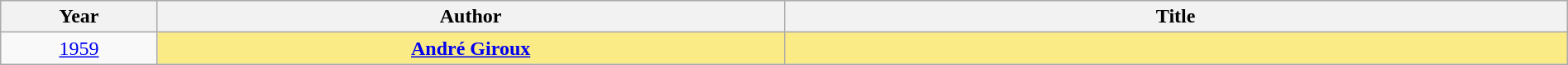<table class="wikitable" width="100%">
<tr>
<th>Year</th>
<th width="40%">Author</th>
<th width="50%">Title</th>
</tr>
<tr>
<td align="center"><a href='#'>1959</a></td>
<td align="center" style="background:#FAEB86"><strong><a href='#'>André Giroux</a></strong></td>
<td align="center" style="background:#FAEB86"><strong><em></em></strong></td>
</tr>
</table>
